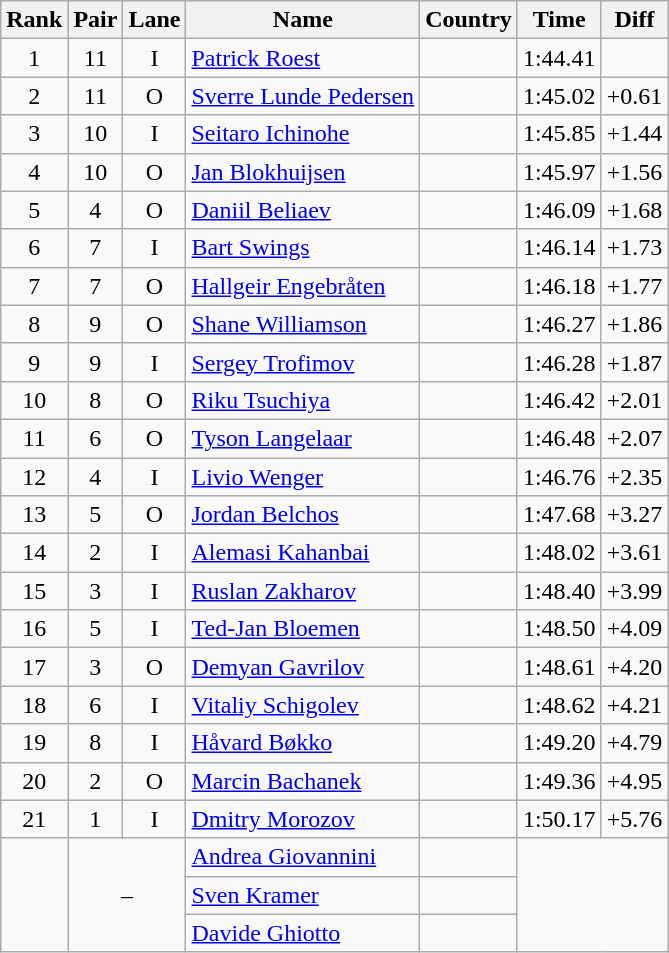<table class="wikitable sortable" style="text-align:center">
<tr>
<th>Rank</th>
<th>Pair</th>
<th>Lane</th>
<th>Name</th>
<th>Country</th>
<th>Time</th>
<th>Diff</th>
</tr>
<tr>
<td>1</td>
<td>11</td>
<td>I</td>
<td align=left><a href='#'>Patrick Roest</a></td>
<td align=left></td>
<td>1:44.41</td>
<td></td>
</tr>
<tr>
<td>2</td>
<td>11</td>
<td>O</td>
<td align=left><a href='#'>Sverre Lunde Pedersen</a></td>
<td align=left></td>
<td>1:45.02</td>
<td>+0.61</td>
</tr>
<tr>
<td>3</td>
<td>10</td>
<td>I</td>
<td align=left><a href='#'>Seitaro Ichinohe</a></td>
<td align=left></td>
<td>1:45.85</td>
<td>+1.44</td>
</tr>
<tr>
<td>4</td>
<td>10</td>
<td>O</td>
<td align=left><a href='#'>Jan Blokhuijsen</a></td>
<td align=left></td>
<td>1:45.97</td>
<td>+1.56</td>
</tr>
<tr>
<td>5</td>
<td>4</td>
<td>O</td>
<td align=left><a href='#'>Daniil Beliaev</a></td>
<td align=left></td>
<td>1:46.09</td>
<td>+1.68</td>
</tr>
<tr>
<td>6</td>
<td>7</td>
<td>I</td>
<td align=left><a href='#'>Bart Swings</a></td>
<td align=left></td>
<td>1:46.14</td>
<td>+1.73</td>
</tr>
<tr>
<td>7</td>
<td>7</td>
<td>O</td>
<td align=left><a href='#'>Hallgeir Engebråten</a></td>
<td align=left></td>
<td>1:46.18</td>
<td>+1.77</td>
</tr>
<tr>
<td>8</td>
<td>9</td>
<td>O</td>
<td align=left><a href='#'>Shane Williamson</a></td>
<td align=left></td>
<td>1:46.27</td>
<td>+1.86</td>
</tr>
<tr>
<td>9</td>
<td>9</td>
<td>I</td>
<td align=left><a href='#'>Sergey Trofimov</a></td>
<td align=left></td>
<td>1:46.28</td>
<td>+1.87</td>
</tr>
<tr>
<td>10</td>
<td>8</td>
<td>O</td>
<td align=left><a href='#'>Riku Tsuchiya</a></td>
<td align=left></td>
<td>1:46.42</td>
<td>+2.01</td>
</tr>
<tr>
<td>11</td>
<td>6</td>
<td>O</td>
<td align=left><a href='#'>Tyson Langelaar</a></td>
<td align=left></td>
<td>1:46.48</td>
<td>+2.07</td>
</tr>
<tr>
<td>12</td>
<td>4</td>
<td>I</td>
<td align=left><a href='#'>Livio Wenger</a></td>
<td align=left></td>
<td>1:46.76</td>
<td>+2.35</td>
</tr>
<tr>
<td>13</td>
<td>5</td>
<td>O</td>
<td align=left><a href='#'>Jordan Belchos</a></td>
<td align=left></td>
<td>1:47.68</td>
<td>+3.27</td>
</tr>
<tr>
<td>14</td>
<td>2</td>
<td>I</td>
<td align=left><a href='#'>Alemasi Kahanbai</a></td>
<td align=left></td>
<td>1:48.02</td>
<td>+3.61</td>
</tr>
<tr>
<td>15</td>
<td>3</td>
<td>I</td>
<td align=left><a href='#'>Ruslan Zakharov</a></td>
<td align=left></td>
<td>1:48.40</td>
<td>+3.99</td>
</tr>
<tr>
<td>16</td>
<td>5</td>
<td>I</td>
<td align=left><a href='#'>Ted-Jan Bloemen</a></td>
<td align=left></td>
<td>1:48.50</td>
<td>+4.09</td>
</tr>
<tr>
<td>17</td>
<td>3</td>
<td>O</td>
<td align=left><a href='#'>Demyan Gavrilov</a></td>
<td align=left></td>
<td>1:48.61</td>
<td>+4.20</td>
</tr>
<tr>
<td>18</td>
<td>6</td>
<td>I</td>
<td align=left><a href='#'>Vitaliy Schigolev</a></td>
<td align=left></td>
<td>1:48.62</td>
<td>+4.21</td>
</tr>
<tr>
<td>19</td>
<td>8</td>
<td>I</td>
<td align=left><a href='#'>Håvard Bøkko</a></td>
<td align=left></td>
<td>1:49.20</td>
<td>+4.79</td>
</tr>
<tr>
<td>20</td>
<td>2</td>
<td>O</td>
<td align=left><a href='#'>Marcin Bachanek</a></td>
<td align=left></td>
<td>1:49.36</td>
<td>+4.95</td>
</tr>
<tr>
<td>21</td>
<td>1</td>
<td>I</td>
<td align=left><a href='#'>Dmitry Morozov</a></td>
<td align=left></td>
<td>1:50.17</td>
<td>+5.76</td>
</tr>
<tr>
<td rowspan=3></td>
<td colspan=2 rowspan=3>–</td>
<td align=left><a href='#'>Andrea Giovannini</a></td>
<td align=left></td>
<td colspan=2 rowspan=3></td>
</tr>
<tr>
<td align=left><a href='#'>Sven Kramer</a></td>
<td align=left></td>
</tr>
<tr>
<td align=left><a href='#'>Davide Ghiotto</a></td>
<td align=left></td>
</tr>
</table>
